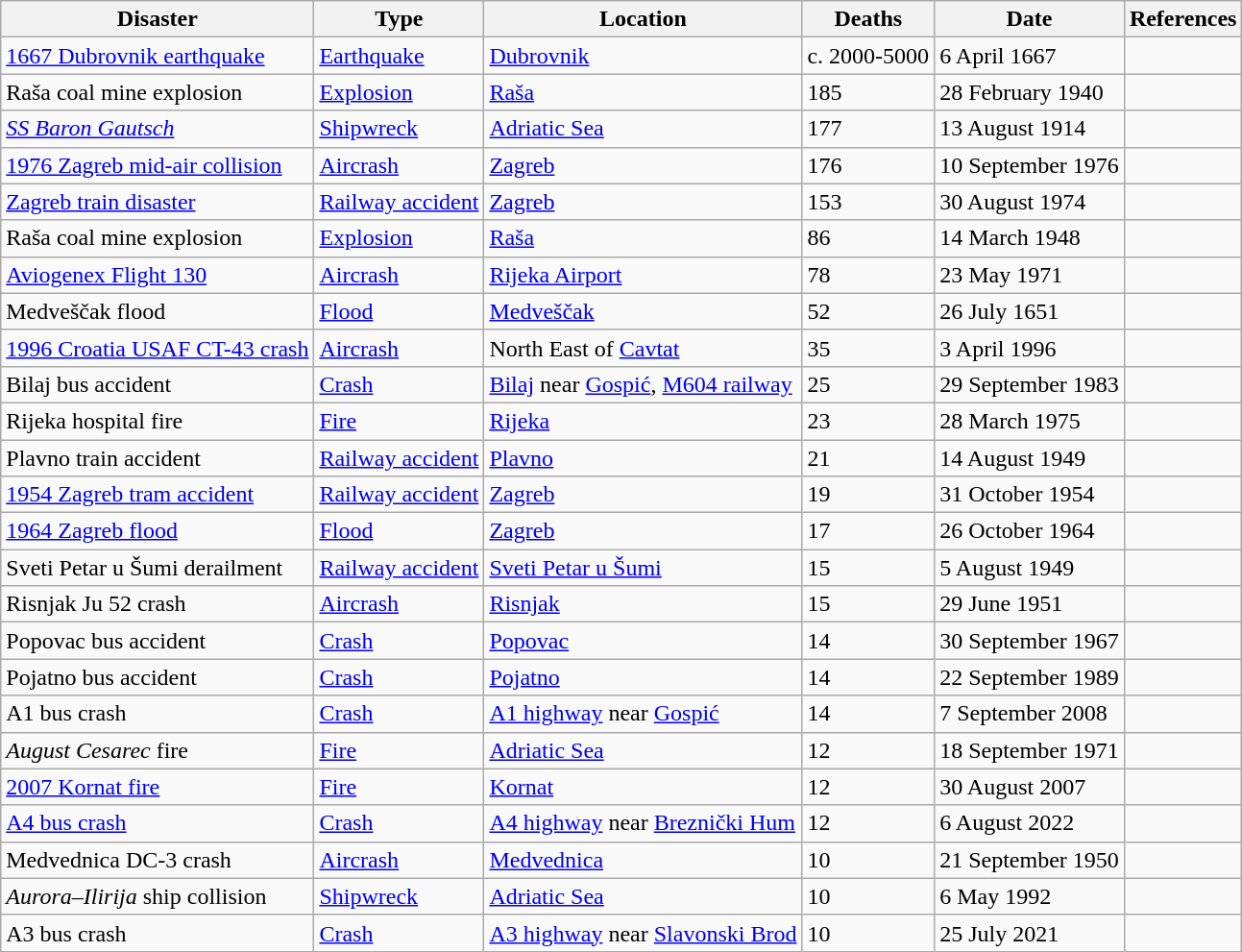<table class="wikitable sortable sotable">
<tr>
<th>Disaster</th>
<th>Type</th>
<th>Location</th>
<th>Deaths</th>
<th>Date</th>
<th>References</th>
</tr>
<tr>
<td><a href='#'>1667 Dubrovnik earthquake</a></td>
<td><a href='#'>Earthquake</a></td>
<td><a href='#'>Dubrovnik</a></td>
<td>c. 2000-5000</td>
<td>6 April 1667</td>
<td></td>
</tr>
<tr>
<td>Raša coal mine explosion</td>
<td><a href='#'>Explosion</a></td>
<td><a href='#'>Raša</a></td>
<td>185</td>
<td>28 February 1940</td>
<td></td>
</tr>
<tr>
<td><em><a href='#'>SS Baron Gautsch</a></em></td>
<td><a href='#'>Shipwreck</a></td>
<td><a href='#'>Adriatic Sea</a></td>
<td>177</td>
<td>13 August 1914</td>
<td></td>
</tr>
<tr>
<td><a href='#'>1976 Zagreb mid-air collision</a></td>
<td><a href='#'>Aircrash</a></td>
<td><a href='#'>Zagreb</a></td>
<td>176</td>
<td>10 September 1976</td>
<td></td>
</tr>
<tr>
<td><a href='#'>Zagreb train disaster</a></td>
<td><a href='#'>Railway accident</a></td>
<td><a href='#'>Zagreb</a></td>
<td>153</td>
<td>30 August 1974</td>
<td></td>
</tr>
<tr>
<td>Raša coal mine explosion</td>
<td><a href='#'>Explosion</a></td>
<td><a href='#'>Raša</a></td>
<td>86</td>
<td>14 March 1948</td>
<td></td>
</tr>
<tr>
<td><a href='#'>Aviogenex Flight 130</a></td>
<td><a href='#'>Aircrash</a></td>
<td><a href='#'>Rijeka Airport</a></td>
<td>78</td>
<td>23 May 1971</td>
<td></td>
</tr>
<tr>
<td>Medveščak flood</td>
<td><a href='#'>Flood</a></td>
<td><a href='#'>Medveščak</a></td>
<td>52</td>
<td>26 July 1651</td>
<td></td>
</tr>
<tr>
<td><a href='#'>1996 Croatia USAF CT-43 crash</a></td>
<td><a href='#'>Aircrash</a></td>
<td>North East of <a href='#'>Cavtat</a></td>
<td>35</td>
<td>3 April 1996</td>
<td></td>
</tr>
<tr>
<td>Bilaj bus accident</td>
<td><a href='#'>Crash</a></td>
<td><a href='#'>Bilaj</a> near <a href='#'>Gospić</a>, <a href='#'>M604 railway</a></td>
<td>25</td>
<td>29 September 1983</td>
<td></td>
</tr>
<tr>
<td>Rijeka hospital fire</td>
<td><a href='#'>Fire</a></td>
<td><a href='#'>Rijeka</a></td>
<td>23</td>
<td>28 March 1975</td>
<td></td>
</tr>
<tr>
<td>Plavno train accident</td>
<td><a href='#'>Railway accident</a></td>
<td><a href='#'>Plavno</a></td>
<td>21</td>
<td>14 August 1949</td>
<td></td>
</tr>
<tr>
<td><a href='#'>1954 Zagreb tram accident</a></td>
<td><a href='#'>Railway accident</a></td>
<td><a href='#'>Zagreb</a></td>
<td>19</td>
<td>31 October 1954</td>
<td></td>
</tr>
<tr>
<td><a href='#'>1964 Zagreb flood</a></td>
<td><a href='#'>Flood</a></td>
<td><a href='#'>Zagreb</a></td>
<td>17</td>
<td>26 October 1964</td>
<td></td>
</tr>
<tr>
<td>Sveti Petar u Šumi derailment</td>
<td><a href='#'>Railway accident</a></td>
<td><a href='#'>Sveti Petar u Šumi</a></td>
<td>15</td>
<td>5 August 1949</td>
<td></td>
</tr>
<tr>
<td>Risnjak Ju 52 crash</td>
<td><a href='#'>Aircrash</a></td>
<td><a href='#'>Risnjak</a></td>
<td>15</td>
<td>29 June 1951</td>
<td></td>
</tr>
<tr>
<td>Popovac bus accident</td>
<td><a href='#'>Crash</a></td>
<td><a href='#'>Popovac</a></td>
<td>14</td>
<td>30 September 1967</td>
<td></td>
</tr>
<tr>
<td>Pojatno bus accident</td>
<td><a href='#'>Crash</a></td>
<td><a href='#'>Pojatno</a></td>
<td>14</td>
<td>22 September 1989</td>
<td></td>
</tr>
<tr>
<td>A1 bus crash</td>
<td><a href='#'>Crash</a></td>
<td><a href='#'>A1 highway</a> near <a href='#'>Gospić</a></td>
<td>14</td>
<td>7 September 2008</td>
<td></td>
</tr>
<tr>
<td><em>August Cesarec</em> fire</td>
<td><a href='#'>Fire</a></td>
<td><a href='#'>Adriatic Sea</a></td>
<td>12</td>
<td>18 September 1971</td>
<td></td>
</tr>
<tr>
<td><a href='#'>2007 Kornat fire</a></td>
<td><a href='#'>Fire</a></td>
<td><a href='#'>Kornat</a></td>
<td>12</td>
<td>30 August 2007</td>
<td></td>
</tr>
<tr>
<td><a href='#'>A4 bus crash</a></td>
<td><a href='#'>Crash</a></td>
<td><a href='#'>A4 highway</a> near <a href='#'>Breznički Hum</a></td>
<td>12</td>
<td>6 August 2022</td>
<td></td>
</tr>
<tr>
<td>Medvednica DC-3 crash</td>
<td><a href='#'>Aircrash</a></td>
<td><a href='#'>Medvednica</a></td>
<td>10</td>
<td>21 September 1950</td>
<td></td>
</tr>
<tr>
<td><em>Aurora</em>–<em>Ilirija</em> ship collision</td>
<td><a href='#'>Shipwreck</a></td>
<td><a href='#'>Adriatic Sea</a></td>
<td>10</td>
<td>6 May 1992</td>
<td></td>
</tr>
<tr>
<td>A3 bus crash</td>
<td><a href='#'>Crash</a></td>
<td><a href='#'>A3 highway</a> near <a href='#'>Slavonski Brod</a></td>
<td>10</td>
<td>25 July 2021</td>
<td></td>
</tr>
</table>
